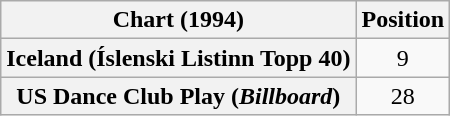<table class="wikitable plainrowheaders" style="text-align:center">
<tr>
<th scope="col">Chart (1994)</th>
<th scope="col">Position</th>
</tr>
<tr>
<th scope="row">Iceland (Íslenski Listinn Topp 40)</th>
<td>9</td>
</tr>
<tr>
<th scope="row">US Dance Club Play (<em>Billboard</em>)</th>
<td>28</td>
</tr>
</table>
